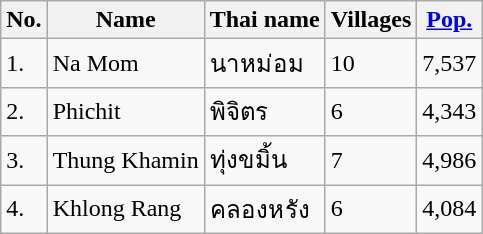<table class="wikitable">
<tr>
<th>No.</th>
<th>Name</th>
<th>Thai name</th>
<th>Villages</th>
<th><a href='#'>Pop.</a></th>
</tr>
<tr>
<td>1.</td>
<td>Na Mom</td>
<td>นาหม่อม</td>
<td>10</td>
<td>7,537</td>
</tr>
<tr>
<td>2.</td>
<td>Phichit</td>
<td>พิจิตร</td>
<td>6</td>
<td>4,343</td>
</tr>
<tr>
<td>3.</td>
<td>Thung Khamin</td>
<td>ทุ่งขมิ้น</td>
<td>7</td>
<td>4,986</td>
</tr>
<tr>
<td>4.</td>
<td>Khlong Rang</td>
<td>คลองหรัง</td>
<td>6</td>
<td>4,084</td>
</tr>
</table>
